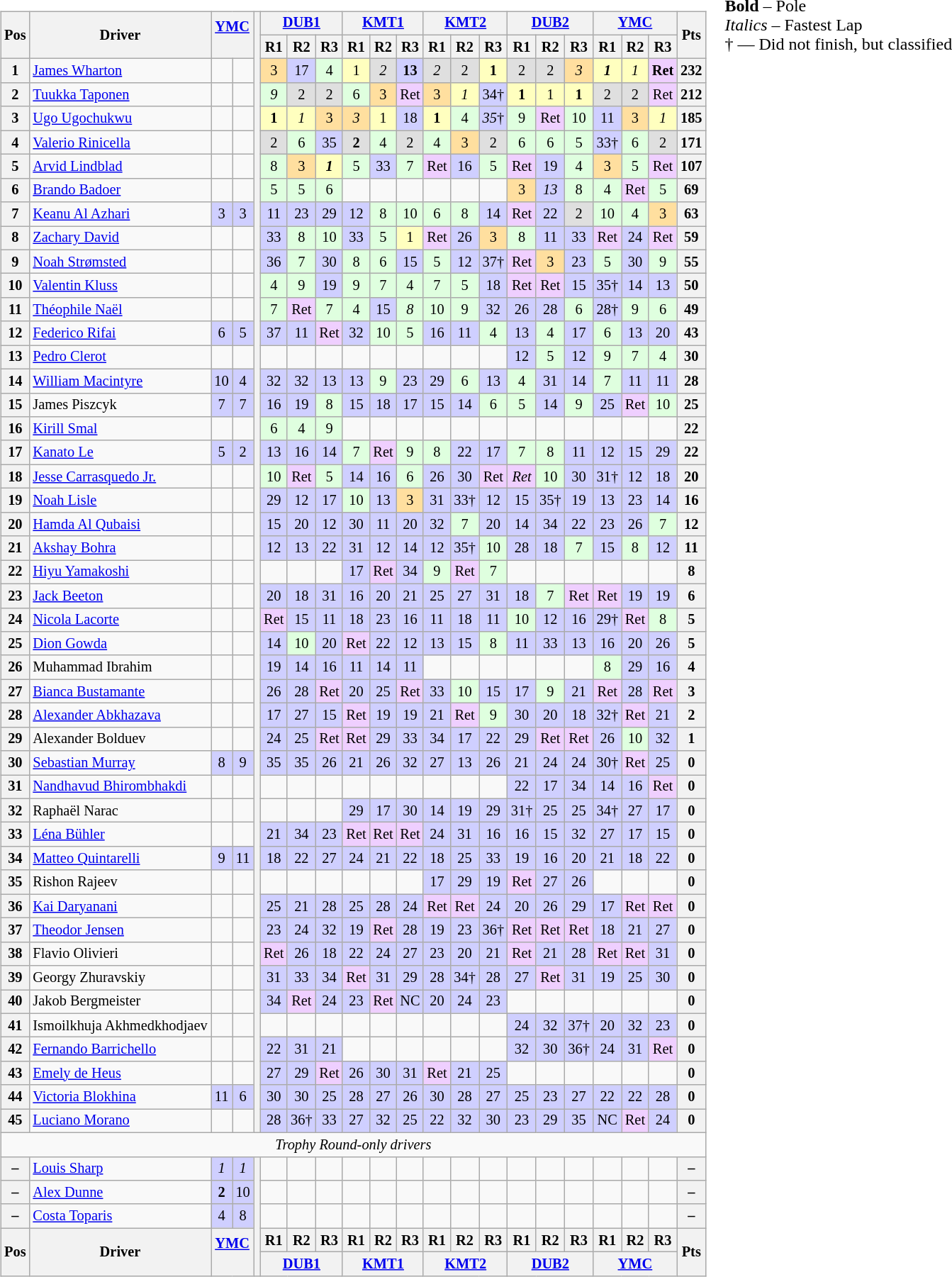<table>
<tr>
<td><br><table class="wikitable" style="font-size: 85%; text-align:center">
<tr>
<th rowspan=2>Pos</th>
<th rowspan=2>Driver</th>
<th colspan=2 rowspan=2><a href='#'>YMC</a><br><br></th>
<th rowspan=47></th>
<th colspan=3><a href='#'>DUB1</a><br></th>
<th colspan=3><a href='#'>KMT1</a><br></th>
<th colspan=3><a href='#'>KMT2</a><br></th>
<th colspan=3><a href='#'>DUB2</a><br></th>
<th colspan=3><a href='#'>YMC</a><br></th>
<th rowspan=2>Pts</th>
</tr>
<tr>
<th>R1</th>
<th>R2</th>
<th>R3</th>
<th>R1</th>
<th>R2</th>
<th>R3</th>
<th>R1</th>
<th>R2</th>
<th>R3</th>
<th>R1</th>
<th>R2</th>
<th>R3</th>
<th>R1</th>
<th>R2</th>
<th>R3</th>
</tr>
<tr>
<th>1</th>
<td style="text-align:left"> <a href='#'>James Wharton</a></td>
<td></td>
<td></td>
<td style="background:#ffdf9f">3</td>
<td style="background:#cfcfff">17</td>
<td style="background:#dfffdf">4</td>
<td style="background:#ffffbf">1</td>
<td style="background:#dfdfdf"><em>2</em></td>
<td style="background:#cfcfff"><strong>13</strong></td>
<td style="background:#dfdfdf"><em>2</em></td>
<td style="background:#dfdfdf">2</td>
<td style="background:#ffffbf"><strong>1</strong></td>
<td style="background:#dfdfdf">2</td>
<td style="background:#dfdfdf">2</td>
<td style="background:#ffdf9f"><em>3</em></td>
<td style="background:#ffffbf"><strong><em>1</em></strong></td>
<td style="background:#ffffbf"><em>1</em></td>
<td style="background:#efcfff"><strong>Ret</strong></td>
<th>232</th>
</tr>
<tr>
<th>2</th>
<td style="text-align:left"> <a href='#'>Tuukka Taponen</a></td>
<td></td>
<td></td>
<td style="background:#dfffdf"><em>9</em></td>
<td style="background:#dfdfdf">2</td>
<td style="background:#dfdfdf">2</td>
<td style="background:#dfffdf">6</td>
<td style="background:#ffdf9f">3</td>
<td style="background:#efcfff">Ret</td>
<td style="background:#ffdf9f">3</td>
<td style="background:#ffffbf"><em>1</em></td>
<td style="background:#cfcfff">34†</td>
<td style="background:#ffffbf"><strong>1</strong></td>
<td style="background:#ffffbf">1</td>
<td style="background:#ffffbf"><strong>1</strong></td>
<td style="background:#dfdfdf">2</td>
<td style="background:#dfdfdf">2</td>
<td style="background:#efcfff">Ret</td>
<th>212</th>
</tr>
<tr>
<th>3</th>
<td style="text-align:left"> <a href='#'>Ugo Ugochukwu</a></td>
<td></td>
<td></td>
<td style="background:#ffffbf"><strong>1</strong></td>
<td style="background:#ffffbf"><em>1</em></td>
<td style="background:#ffdf9f">3</td>
<td style="background:#ffdf9f"><em>3</em></td>
<td style="background:#ffffbf">1</td>
<td style="background:#cfcfff">18</td>
<td style="background:#ffffbf"><strong>1</strong></td>
<td style="background:#dfffdf">4</td>
<td style="background:#cfcfff"><em>35</em>†</td>
<td style="background:#dfffdf">9</td>
<td style="background:#efcfff">Ret</td>
<td style="background:#dfffdf">10</td>
<td style="background:#cfcfff">11</td>
<td style="background:#ffdf9f">3</td>
<td style="background:#ffffbf"><em>1</em></td>
<th>185</th>
</tr>
<tr>
<th>4</th>
<td style="text-align:left"> <a href='#'>Valerio Rinicella</a></td>
<td></td>
<td></td>
<td style="background:#dfdfdf">2</td>
<td style="background:#dfffdf">6</td>
<td style="background:#cfcfff">35</td>
<td style="background:#dfdfdf"><strong>2</strong></td>
<td style="background:#dfffdf">4</td>
<td style="background:#dfdfdf">2</td>
<td style="background:#dfffdf">4</td>
<td style="background:#ffdf9f">3</td>
<td style="background:#dfdfdf">2</td>
<td style="background:#dfffdf">6</td>
<td style="background:#dfffdf">6</td>
<td style="background:#dfffdf">5</td>
<td style="background:#cfcfff">33†</td>
<td style="background:#dfffdf">6</td>
<td style="background:#dfdfdf">2</td>
<th>171</th>
</tr>
<tr>
<th>5</th>
<td style="text-align:left"> <a href='#'>Arvid Lindblad</a></td>
<td></td>
<td></td>
<td style="background:#dfffdf">8</td>
<td style="background:#ffdf9f">3</td>
<td style="background:#ffffbf"><strong><em>1</em></strong></td>
<td style="background:#dfffdf">5</td>
<td style="background:#cfcfff">33</td>
<td style="background:#dfffdf">7</td>
<td style="background:#efcfff">Ret</td>
<td style="background:#cfcfff">16</td>
<td style="background:#dfffdf">5</td>
<td style="background:#efcfff">Ret</td>
<td style="background:#cfcfff">19</td>
<td style="background:#dfffdf">4</td>
<td style="background:#ffdf9f">3</td>
<td style="background:#dfffdf">5</td>
<td style="background:#efcfff">Ret</td>
<th>107</th>
</tr>
<tr>
<th>6</th>
<td style="text-align:left"> <a href='#'>Brando Badoer</a></td>
<td></td>
<td></td>
<td style="background:#dfffdf">5</td>
<td style="background:#dfffdf">5</td>
<td style="background:#dfffdf">6</td>
<td></td>
<td></td>
<td></td>
<td></td>
<td></td>
<td></td>
<td style="background:#ffdf9f">3</td>
<td style="background:#cfcfff"><em>13</em></td>
<td style="background:#dfffdf">8</td>
<td style="background:#dfffdf">4</td>
<td style="background:#efcfff">Ret</td>
<td style="background:#dfffdf">5</td>
<th>69</th>
</tr>
<tr>
<th>7</th>
<td style="text-align:left"> <a href='#'>Keanu Al Azhari</a></td>
<td style="background:#cfcfff">3</td>
<td style="background:#cfcfff">3</td>
<td style="background:#cfcfff">11</td>
<td style="background:#cfcfff">23</td>
<td style="background:#cfcfff">29</td>
<td style="background:#cfcfff">12</td>
<td style="background:#dfffdf">8</td>
<td style="background:#dfffdf">10</td>
<td style="background:#dfffdf">6</td>
<td style="background:#dfffdf">8</td>
<td style="background:#cfcfff">14</td>
<td style="background:#efcfff">Ret</td>
<td style="background:#cfcfff">22</td>
<td style="background:#dfdfdf">2</td>
<td style="background:#dfffdf">10</td>
<td style="background:#dfffdf">4</td>
<td style="background:#ffdf9f">3</td>
<th>63</th>
</tr>
<tr>
<th>8</th>
<td style="text-align:left"> <a href='#'>Zachary David</a></td>
<td></td>
<td></td>
<td style="background:#cfcfff">33</td>
<td style="background:#dfffdf">8</td>
<td style="background:#dfffdf">10</td>
<td style="background:#cfcfff">33</td>
<td style="background:#dfffdf">5</td>
<td style="background:#ffffbf">1</td>
<td style="background:#efcfff">Ret</td>
<td style="background:#cfcfff">26</td>
<td style="background:#ffdf9f">3</td>
<td style="background:#dfffdf">8</td>
<td style="background:#cfcfff">11</td>
<td style="background:#cfcfff">33</td>
<td style="background:#efcfff">Ret</td>
<td style="background:#cfcfff">24</td>
<td style="background:#efcfff">Ret</td>
<th>59</th>
</tr>
<tr>
<th>9</th>
<td style="text-align:left"> <a href='#'>Noah Strømsted</a></td>
<td></td>
<td></td>
<td style="background:#cfcfff">36</td>
<td style="background:#dfffdf">7</td>
<td style="background:#cfcfff">30</td>
<td style="background:#dfffdf">8</td>
<td style="background:#dfffdf">6</td>
<td style="background:#cfcfff">15</td>
<td style="background:#dfffdf">5</td>
<td style="background:#cfcfff">12</td>
<td style="background:#cfcfff">37†</td>
<td style="background:#efcfff">Ret</td>
<td style="background:#ffdf9f">3</td>
<td style="background:#cfcfff">23</td>
<td style="background:#dfffdf">5</td>
<td style="background:#cfcfff">30</td>
<td style="background:#dfffdf">9</td>
<th>55</th>
</tr>
<tr>
<th>10</th>
<td style="text-align:left"> <a href='#'>Valentin Kluss</a></td>
<td></td>
<td></td>
<td style="background:#dfffdf">4</td>
<td style="background:#dfffdf">9</td>
<td style="background:#cfcfff">19</td>
<td style="background:#dfffdf">9</td>
<td style="background:#dfffdf">7</td>
<td style="background:#dfffdf">4</td>
<td style="background:#dfffdf">7</td>
<td style="background:#dfffdf">5</td>
<td style="background:#cfcfff">18</td>
<td style="background:#efcfff">Ret</td>
<td style="background:#efcfff">Ret</td>
<td style="background:#cfcfff">15</td>
<td style="background:#cfcfff">35†</td>
<td style="background:#cfcfff">14</td>
<td style="background:#cfcfff">13</td>
<th>50</th>
</tr>
<tr>
<th>11</th>
<td style="text-align:left"> <a href='#'>Théophile Naël</a></td>
<td></td>
<td></td>
<td style="background:#dfffdf">7</td>
<td style="background:#efcfff">Ret</td>
<td style="background:#dfffdf">7</td>
<td style="background:#dfffdf">4</td>
<td style="background:#cfcfff">15</td>
<td style="background:#dfffdf"><em>8</em></td>
<td style="background:#dfffdf">10</td>
<td style="background:#dfffdf">9</td>
<td style="background:#cfcfff">32</td>
<td style="background:#cfcfff">26</td>
<td style="background:#cfcfff">28</td>
<td style="background:#dfffdf">6</td>
<td style="background:#cfcfff">28†</td>
<td style="background:#dfffdf">9</td>
<td style="background:#dfffdf">6</td>
<th>49</th>
</tr>
<tr>
<th>12</th>
<td style="text-align:left"> <a href='#'>Federico Rifai</a></td>
<td style="background:#cfcfff">6</td>
<td style="background:#cfcfff">5</td>
<td style="background:#cfcfff">37</td>
<td style="background:#cfcfff">11</td>
<td style="background:#efcfff">Ret</td>
<td style="background:#cfcfff">32</td>
<td style="background:#dfffdf">10</td>
<td style="background:#dfffdf">5</td>
<td style="background:#cfcfff">16</td>
<td style="background:#cfcfff">11</td>
<td style="background:#dfffdf">4</td>
<td style="background:#cfcfff">13</td>
<td style="background:#dfffdf">4</td>
<td style="background:#cfcfff">17</td>
<td style="background:#dfffdf">6</td>
<td style="background:#cfcfff">13</td>
<td style="background:#cfcfff">20</td>
<th>43</th>
</tr>
<tr>
<th>13</th>
<td style="text-align:left"> <a href='#'>Pedro Clerot</a></td>
<td></td>
<td></td>
<td></td>
<td></td>
<td></td>
<td></td>
<td></td>
<td></td>
<td></td>
<td></td>
<td></td>
<td style="background:#cfcfff">12</td>
<td style="background:#dfffdf">5</td>
<td style="background:#cfcfff">12</td>
<td style="background:#dfffdf">9</td>
<td style="background:#dfffdf">7</td>
<td style="background:#dfffdf">4</td>
<th>30</th>
</tr>
<tr>
<th>14</th>
<td style="text-align:left"> <a href='#'>William Macintyre</a></td>
<td style="background:#cfcfff">10</td>
<td style="background:#cfcfff">4</td>
<td style="background:#cfcfff">32</td>
<td style="background:#cfcfff">32</td>
<td style="background:#cfcfff">13</td>
<td style="background:#cfcfff">13</td>
<td style="background:#dfffdf">9</td>
<td style="background:#cfcfff">23</td>
<td style="background:#cfcfff">29</td>
<td style="background:#dfffdf">6</td>
<td style="background:#cfcfff">13</td>
<td style="background:#dfffdf">4</td>
<td style="background:#cfcfff">31</td>
<td style="background:#cfcfff">14</td>
<td style="background:#dfffdf">7</td>
<td style="background:#cfcfff">11</td>
<td style="background:#cfcfff">11</td>
<th>28</th>
</tr>
<tr>
<th>15</th>
<td style="text-align:left"> James Piszcyk</td>
<td style="background:#cfcfff">7</td>
<td style="background:#cfcfff">7</td>
<td style="background:#cfcfff">16</td>
<td style="background:#cfcfff">19</td>
<td style="background:#dfffdf">8</td>
<td style="background:#cfcfff">15</td>
<td style="background:#cfcfff">18</td>
<td style="background:#cfcfff">17</td>
<td style="background:#cfcfff">15</td>
<td style="background:#cfcfff">14</td>
<td style="background:#dfffdf">6</td>
<td style="background:#dfffdf">5</td>
<td style="background:#cfcfff">14</td>
<td style="background:#dfffdf">9</td>
<td style="background:#cfcfff">25</td>
<td style="background:#efcfff">Ret</td>
<td style="background:#dfffdf">10</td>
<th>25</th>
</tr>
<tr>
<th>16</th>
<td style="text-align:left"> <a href='#'>Kirill Smal</a></td>
<td></td>
<td></td>
<td style="background:#dfffdf">6</td>
<td style="background:#dfffdf">4</td>
<td style="background:#dfffdf">9</td>
<td></td>
<td></td>
<td></td>
<td></td>
<td></td>
<td></td>
<td></td>
<td></td>
<td></td>
<td></td>
<td></td>
<td></td>
<th>22</th>
</tr>
<tr>
<th>17</th>
<td style="text-align:left"> <a href='#'>Kanato Le</a></td>
<td style="background:#cfcfff">5</td>
<td style="background:#cfcfff">2</td>
<td style="background:#cfcfff">13</td>
<td style="background:#cfcfff">16</td>
<td style="background:#cfcfff">14</td>
<td style="background:#dfffdf">7</td>
<td style="background:#efcfff">Ret</td>
<td style="background:#dfffdf">9</td>
<td style="background:#dfffdf">8</td>
<td style="background:#cfcfff">22</td>
<td style="background:#cfcfff">17</td>
<td style="background:#dfffdf">7</td>
<td style="background:#dfffdf">8</td>
<td style="background:#cfcfff">11</td>
<td style="background:#cfcfff">12</td>
<td style="background:#cfcfff">15</td>
<td style="background:#cfcfff">29</td>
<th>22</th>
</tr>
<tr>
<th>18</th>
<td style="text-align:left"> <a href='#'>Jesse Carrasquedo Jr.</a></td>
<td></td>
<td></td>
<td style="background:#dfffdf">10</td>
<td style="background:#efcfff">Ret</td>
<td style="background:#dfffdf">5</td>
<td style="background:#cfcfff">14</td>
<td style="background:#cfcfff">16</td>
<td style="background:#dfffdf">6</td>
<td style="background:#cfcfff">26</td>
<td style="background:#cfcfff">30</td>
<td style="background:#efcfff">Ret</td>
<td style="background:#efcfff"><em>Ret</em></td>
<td style="background:#dfffdf">10</td>
<td style="background:#cfcfff">30</td>
<td style="background:#cfcfff">31†</td>
<td style="background:#cfcfff">12</td>
<td style="background:#cfcfff">18</td>
<th>20</th>
</tr>
<tr>
<th>19</th>
<td style="text-align:left"> <a href='#'>Noah Lisle</a></td>
<td></td>
<td></td>
<td style="background:#cfcfff">29</td>
<td style="background:#cfcfff">12</td>
<td style="background:#cfcfff">17</td>
<td style="background:#dfffdf">10</td>
<td style="background:#cfcfff">13</td>
<td style="background:#ffdf9f">3</td>
<td style="background:#cfcfff">31</td>
<td style="background:#cfcfff">33†</td>
<td style="background:#cfcfff">12</td>
<td style="background:#cfcfff">15</td>
<td style="background:#cfcfff">35†</td>
<td style="background:#cfcfff">19</td>
<td style="background:#cfcfff">13</td>
<td style="background:#cfcfff">23</td>
<td style="background:#cfcfff">14</td>
<th>16</th>
</tr>
<tr>
<th>20</th>
<td style="text-align:left"> <a href='#'>Hamda Al Qubaisi</a></td>
<td></td>
<td></td>
<td style="background:#cfcfff">15</td>
<td style="background:#cfcfff">20</td>
<td style="background:#cfcfff">12</td>
<td style="background:#cfcfff">30</td>
<td style="background:#cfcfff">11</td>
<td style="background:#cfcfff">20</td>
<td style="background:#cfcfff">32</td>
<td style="background:#dfffdf">7</td>
<td style="background:#cfcfff">20</td>
<td style="background:#cfcfff">14</td>
<td style="background:#cfcfff">34</td>
<td style="background:#cfcfff">22</td>
<td style="background:#cfcfff">23</td>
<td style="background:#cfcfff">26</td>
<td style="background:#dfffdf">7</td>
<th>12</th>
</tr>
<tr>
<th>21</th>
<td style="text-align:left"> <a href='#'>Akshay Bohra</a></td>
<td></td>
<td></td>
<td style="background:#cfcfff">12</td>
<td style="background:#cfcfff">13</td>
<td style="background:#cfcfff">22</td>
<td style="background:#cfcfff">31</td>
<td style="background:#cfcfff">12</td>
<td style="background:#cfcfff">14</td>
<td style="background:#cfcfff">12</td>
<td style="background:#cfcfff">35†</td>
<td style="background:#dfffdf">10</td>
<td style="background:#cfcfff">28</td>
<td style="background:#cfcfff">18</td>
<td style="background:#dfffdf">7</td>
<td style="background:#cfcfff">15</td>
<td style="background:#dfffdf">8</td>
<td style="background:#cfcfff">12</td>
<th>11</th>
</tr>
<tr>
<th>22</th>
<td style="text-align:left"> <a href='#'>Hiyu Yamakoshi</a></td>
<td></td>
<td></td>
<td></td>
<td></td>
<td></td>
<td style="background:#cfcfff">17</td>
<td style="background:#efcfff">Ret</td>
<td style="background:#cfcfff">34</td>
<td style="background:#dfffdf">9</td>
<td style="background:#efcfff">Ret</td>
<td style="background:#dfffdf">7</td>
<td></td>
<td></td>
<td></td>
<td></td>
<td></td>
<td></td>
<th>8</th>
</tr>
<tr>
<th>23</th>
<td style="text-align:left"> <a href='#'>Jack Beeton</a></td>
<td></td>
<td></td>
<td style="background:#cfcfff">20</td>
<td style="background:#cfcfff">18</td>
<td style="background:#cfcfff">31</td>
<td style="background:#cfcfff">16</td>
<td style="background:#cfcfff">20</td>
<td style="background:#cfcfff">21</td>
<td style="background:#cfcfff">25</td>
<td style="background:#cfcfff">27</td>
<td style="background:#cfcfff">31</td>
<td style="background:#cfcfff">18</td>
<td style="background:#dfffdf">7</td>
<td style="background:#efcfff">Ret</td>
<td style="background:#efcfff">Ret</td>
<td style="background:#cfcfff">19</td>
<td style="background:#cfcfff">19</td>
<th>6</th>
</tr>
<tr>
<th>24</th>
<td style="text-align:left"> <a href='#'>Nicola Lacorte</a></td>
<td></td>
<td></td>
<td style="background:#efcfff">Ret</td>
<td style="background:#cfcfff">15</td>
<td style="background:#cfcfff">11</td>
<td style="background:#cfcfff">18</td>
<td style="background:#cfcfff">23</td>
<td style="background:#cfcfff">16</td>
<td style="background:#cfcfff">11</td>
<td style="background:#cfcfff">18</td>
<td style="background:#cfcfff">11</td>
<td style="background:#dfffdf">10</td>
<td style="background:#cfcfff">12</td>
<td style="background:#cfcfff">16</td>
<td style="background:#cfcfff">29†</td>
<td style="background:#efcfff">Ret</td>
<td style="background:#dfffdf">8</td>
<th>5</th>
</tr>
<tr>
<th>25</th>
<td style="text-align:left"> <a href='#'>Dion Gowda</a></td>
<td></td>
<td></td>
<td style="background:#cfcfff">14</td>
<td style="background:#dfffdf">10</td>
<td style="background:#cfcfff">20</td>
<td style="background:#efcfff">Ret</td>
<td style="background:#cfcfff">22</td>
<td style="background:#cfcfff">12</td>
<td style="background:#cfcfff">13</td>
<td style="background:#cfcfff">15</td>
<td style="background:#dfffdf">8</td>
<td style="background:#cfcfff">11</td>
<td style="background:#cfcfff">33</td>
<td style="background:#cfcfff">13</td>
<td style="background:#cfcfff">16</td>
<td style="background:#cfcfff">20</td>
<td style="background:#cfcfff">26</td>
<th>5</th>
</tr>
<tr>
<th>26</th>
<td style="text-align:left"> Muhammad Ibrahim</td>
<td></td>
<td></td>
<td style="background:#cfcfff">19</td>
<td style="background:#cfcfff">14</td>
<td style="background:#cfcfff">16</td>
<td style="background:#cfcfff">11</td>
<td style="background:#cfcfff">14</td>
<td style="background:#cfcfff">11</td>
<td></td>
<td></td>
<td></td>
<td></td>
<td></td>
<td></td>
<td style="background:#dfffdf">8</td>
<td style="background:#cfcfff">29</td>
<td style="background:#cfcfff">16</td>
<th>4</th>
</tr>
<tr>
<th>27</th>
<td style="text-align:left"> <a href='#'>Bianca Bustamante</a></td>
<td></td>
<td></td>
<td style="background:#cfcfff">26</td>
<td style="background:#cfcfff">28</td>
<td style="background:#efcfff">Ret</td>
<td style="background:#cfcfff">20</td>
<td style="background:#cfcfff">25</td>
<td style="background:#efcfff">Ret</td>
<td style="background:#cfcfff">33</td>
<td style="background:#dfffdf">10</td>
<td style="background:#cfcfff">15</td>
<td style="background:#cfcfff">17</td>
<td style="background:#dfffdf">9</td>
<td style="background:#cfcfff">21</td>
<td style="background:#efcfff">Ret</td>
<td style="background:#cfcfff">28</td>
<td style="background:#efcfff">Ret</td>
<th>3</th>
</tr>
<tr>
<th>28</th>
<td style="text-align:left"> <a href='#'>Alexander Abkhazava</a></td>
<td></td>
<td></td>
<td style="background:#cfcfff">17</td>
<td style="background:#cfcfff">27</td>
<td style="background:#cfcfff">15</td>
<td style="background:#efcfff">Ret</td>
<td style="background:#cfcfff">19</td>
<td style="background:#cfcfff">19</td>
<td style="background:#cfcfff">21</td>
<td style="background:#efcfff">Ret</td>
<td style="background:#dfffdf">9</td>
<td style="background:#cfcfff">30</td>
<td style="background:#cfcfff">20</td>
<td style="background:#cfcfff">18</td>
<td style="background:#cfcfff">32†</td>
<td style="background:#efcfff">Ret</td>
<td style="background:#cfcfff">21</td>
<th>2</th>
</tr>
<tr>
<th>29</th>
<td style="text-align:left"> Alexander Bolduev</td>
<td></td>
<td></td>
<td style="background:#cfcfff">24</td>
<td style="background:#cfcfff">25</td>
<td style="background:#efcfff">Ret</td>
<td style="background:#efcfff">Ret</td>
<td style="background:#cfcfff">29</td>
<td style="background:#cfcfff">33</td>
<td style="background:#cfcfff">34</td>
<td style="background:#cfcfff">17</td>
<td style="background:#cfcfff">22</td>
<td style="background:#cfcfff">29</td>
<td style="background:#efcfff">Ret</td>
<td style="background:#efcfff">Ret</td>
<td style="background:#cfcfff">26</td>
<td style="background:#dfffdf">10</td>
<td style="background:#cfcfff">32</td>
<th>1</th>
</tr>
<tr>
<th>30</th>
<td style="text-align:left"> <a href='#'>Sebastian Murray</a></td>
<td style="background:#cfcfff">8</td>
<td style="background:#cfcfff">9</td>
<td style="background:#cfcfff">35</td>
<td style="background:#cfcfff">35</td>
<td style="background:#cfcfff">26</td>
<td style="background:#cfcfff">21</td>
<td style="background:#cfcfff">26</td>
<td style="background:#cfcfff">32</td>
<td style="background:#cfcfff">27</td>
<td style="background:#cfcfff">13</td>
<td style="background:#cfcfff">26</td>
<td style="background:#cfcfff">21</td>
<td style="background:#cfcfff">24</td>
<td style="background:#cfcfff">24</td>
<td style="background:#cfcfff">30†</td>
<td style="background:#efcfff">Ret</td>
<td style="background:#cfcfff">25</td>
<th>0</th>
</tr>
<tr>
<th>31</th>
<td style="text-align:left"> <a href='#'>Nandhavud Bhirombhakdi</a></td>
<td></td>
<td></td>
<td></td>
<td></td>
<td></td>
<td></td>
<td></td>
<td></td>
<td></td>
<td></td>
<td></td>
<td style="background:#cfcfff">22</td>
<td style="background:#cfcfff">17</td>
<td style="background:#cfcfff">34</td>
<td style="background:#cfcfff">14</td>
<td style="background:#cfcfff">16</td>
<td style="background:#efcfff">Ret</td>
<th>0</th>
</tr>
<tr>
<th>32</th>
<td style="text-align:left"> Raphaël Narac</td>
<td></td>
<td></td>
<td></td>
<td></td>
<td></td>
<td style="background:#cfcfff">29</td>
<td style="background:#cfcfff">17</td>
<td style="background:#cfcfff">30</td>
<td style="background:#cfcfff">14</td>
<td style="background:#cfcfff">19</td>
<td style="background:#cfcfff">29</td>
<td style="background:#cfcfff">31†</td>
<td style="background:#cfcfff">25</td>
<td style="background:#cfcfff">25</td>
<td style="background:#cfcfff">34†</td>
<td style="background:#cfcfff">27</td>
<td style="background:#cfcfff">17</td>
<th>0</th>
</tr>
<tr>
<th>33</th>
<td style="text-align:left"> <a href='#'>Léna Bühler</a></td>
<td></td>
<td></td>
<td style="background:#cfcfff">21</td>
<td style="background:#cfcfff">34</td>
<td style="background:#cfcfff">23</td>
<td style="background:#efcfff">Ret</td>
<td style="background:#efcfff">Ret</td>
<td style="background:#efcfff">Ret</td>
<td style="background:#cfcfff">24</td>
<td style="background:#cfcfff">31</td>
<td style="background:#cfcfff">16</td>
<td style="background:#cfcfff">16</td>
<td style="background:#cfcfff">15</td>
<td style="background:#cfcfff">32</td>
<td style="background:#cfcfff">27</td>
<td style="background:#cfcfff">17</td>
<td style="background:#cfcfff">15</td>
<th>0</th>
</tr>
<tr>
<th>34</th>
<td style="text-align:left"> <a href='#'>Matteo Quintarelli</a></td>
<td style="background:#cfcfff">9</td>
<td style="background:#cfcfff">11</td>
<td style="background:#cfcfff">18</td>
<td style="background:#cfcfff">22</td>
<td style="background:#cfcfff">27</td>
<td style="background:#cfcfff">24</td>
<td style="background:#cfcfff">21</td>
<td style="background:#cfcfff">22</td>
<td style="background:#cfcfff">18</td>
<td style="background:#cfcfff">25</td>
<td style="background:#cfcfff">33</td>
<td style="background:#cfcfff">19</td>
<td style="background:#cfcfff">16</td>
<td style="background:#cfcfff">20</td>
<td style="background:#cfcfff">21</td>
<td style="background:#cfcfff">18</td>
<td style="background:#cfcfff">22</td>
<th>0</th>
</tr>
<tr>
<th>35</th>
<td style="text-align:left"> Rishon Rajeev</td>
<td></td>
<td></td>
<td></td>
<td></td>
<td></td>
<td></td>
<td></td>
<td></td>
<td style="background:#cfcfff">17</td>
<td style="background:#cfcfff">29</td>
<td style="background:#cfcfff">19</td>
<td style="background:#efcfff">Ret</td>
<td style="background:#cfcfff">27</td>
<td style="background:#cfcfff">26</td>
<td></td>
<td></td>
<td></td>
<th>0</th>
</tr>
<tr>
<th>36</th>
<td style="text-align:left"> <a href='#'>Kai Daryanani</a></td>
<td></td>
<td></td>
<td style="background:#cfcfff">25</td>
<td style="background:#cfcfff">21</td>
<td style="background:#cfcfff">28</td>
<td style="background:#cfcfff">25</td>
<td style="background:#cfcfff">28</td>
<td style="background:#cfcfff">24</td>
<td style="background:#efcfff">Ret</td>
<td style="background:#efcfff">Ret</td>
<td style="background:#cfcfff">24</td>
<td style="background:#cfcfff">20</td>
<td style="background:#cfcfff">26</td>
<td style="background:#cfcfff">29</td>
<td style="background:#cfcfff">17</td>
<td style="background:#efcfff">Ret</td>
<td style="background:#efcfff">Ret</td>
<th>0</th>
</tr>
<tr>
<th>37</th>
<td style="text-align:left"> <a href='#'>Theodor Jensen</a></td>
<td></td>
<td></td>
<td style="background:#cfcfff">23</td>
<td style="background:#cfcfff">24</td>
<td style="background:#cfcfff">32</td>
<td style="background:#cfcfff">19</td>
<td style="background:#efcfff">Ret</td>
<td style="background:#cfcfff">28</td>
<td style="background:#cfcfff">19</td>
<td style="background:#cfcfff">23</td>
<td style="background:#cfcfff">36†</td>
<td style="background:#efcfff">Ret</td>
<td style="background:#efcfff">Ret</td>
<td style="background:#efcfff">Ret</td>
<td style="background:#cfcfff">18</td>
<td style="background:#cfcfff">21</td>
<td style="background:#cfcfff">27</td>
<th>0</th>
</tr>
<tr>
<th>38</th>
<td style="text-align:left"> Flavio Olivieri</td>
<td></td>
<td></td>
<td style="background:#efcfff">Ret</td>
<td style="background:#cfcfff">26</td>
<td style="background:#cfcfff">18</td>
<td style="background:#cfcfff">22</td>
<td style="background:#cfcfff">24</td>
<td style="background:#cfcfff">27</td>
<td style="background:#cfcfff">23</td>
<td style="background:#cfcfff">20</td>
<td style="background:#cfcfff">21</td>
<td style="background:#efcfff">Ret</td>
<td style="background:#cfcfff">21</td>
<td style="background:#cfcfff">28</td>
<td style="background:#efcfff">Ret</td>
<td style="background:#efcfff">Ret</td>
<td style="background:#cfcfff">31</td>
<th>0</th>
</tr>
<tr>
<th>39</th>
<td style="text-align:left"> Georgy Zhuravskiy</td>
<td></td>
<td></td>
<td style="background:#cfcfff">31</td>
<td style="background:#cfcfff">33</td>
<td style="background:#cfcfff">34</td>
<td style="background:#efcfff">Ret</td>
<td style="background:#cfcfff">31</td>
<td style="background:#cfcfff">29</td>
<td style="background:#cfcfff">28</td>
<td style="background:#cfcfff">34†</td>
<td style="background:#cfcfff">28</td>
<td style="background:#cfcfff">27</td>
<td style="background:#efcfff">Ret</td>
<td style="background:#cfcfff">31</td>
<td style="background:#cfcfff">19</td>
<td style="background:#cfcfff">25</td>
<td style="background:#cfcfff">30</td>
<th>0</th>
</tr>
<tr>
<th>40</th>
<td style="text-align:left"> Jakob Bergmeister</td>
<td></td>
<td></td>
<td style="background:#cfcfff">34</td>
<td style="background:#efcfff">Ret</td>
<td style="background:#cfcfff">24</td>
<td style="background:#cfcfff">23</td>
<td style="background:#efcfff">Ret</td>
<td style="background:#cfcfff">NC</td>
<td style="background:#cfcfff">20</td>
<td style="background:#cfcfff">24</td>
<td style="background:#cfcfff">23</td>
<td></td>
<td></td>
<td></td>
<td></td>
<td></td>
<td></td>
<th>0</th>
</tr>
<tr>
<th>41</th>
<td style="text-align:left" nowrap=""> Ismoilkhuja Akhmedkhodjaev</td>
<td></td>
<td></td>
<td></td>
<td></td>
<td></td>
<td></td>
<td></td>
<td></td>
<td></td>
<td></td>
<td></td>
<td style="background:#cfcfff">24</td>
<td style="background:#cfcfff">32</td>
<td style="background:#cfcfff">37†</td>
<td style="background:#cfcfff">20</td>
<td style="background:#cfcfff">32</td>
<td style="background:#cfcfff">23</td>
<th>0</th>
</tr>
<tr>
<th>42</th>
<td style="text-align:left"> <a href='#'>Fernando Barrichello</a></td>
<td></td>
<td></td>
<td style="background:#cfcfff">22</td>
<td style="background:#cfcfff">31</td>
<td style="background:#cfcfff">21</td>
<td></td>
<td></td>
<td></td>
<td></td>
<td></td>
<td></td>
<td style="background:#cfcfff">32</td>
<td style="background:#cfcfff">30</td>
<td style="background:#cfcfff">36†</td>
<td style="background:#cfcfff">24</td>
<td style="background:#cfcfff">31</td>
<td style="background:#efcfff">Ret</td>
<th>0</th>
</tr>
<tr>
<th>43</th>
<td style="text-align:left"> <a href='#'>Emely de Heus</a></td>
<td></td>
<td></td>
<td style="background:#cfcfff">27</td>
<td style="background:#cfcfff">29</td>
<td style="background:#efcfff">Ret</td>
<td style="background:#cfcfff">26</td>
<td style="background:#cfcfff">30</td>
<td style="background:#cfcfff">31</td>
<td style="background:#efcfff">Ret</td>
<td style="background:#cfcfff">21</td>
<td style="background:#cfcfff">25</td>
<td></td>
<td></td>
<td></td>
<td></td>
<td></td>
<td></td>
<th>0</th>
</tr>
<tr>
<th>44</th>
<td style="text-align:left"> <a href='#'>Victoria Blokhina</a></td>
<td style="background:#cfcfff">11</td>
<td style="background:#cfcfff">6</td>
<td style="background:#cfcfff">30</td>
<td style="background:#cfcfff">30</td>
<td style="background:#cfcfff">25</td>
<td style="background:#cfcfff">28</td>
<td style="background:#cfcfff">27</td>
<td style="background:#cfcfff">26</td>
<td style="background:#cfcfff">30</td>
<td style="background:#cfcfff">28</td>
<td style="background:#cfcfff">27</td>
<td style="background:#cfcfff">25</td>
<td style="background:#cfcfff">23</td>
<td style="background:#cfcfff">27</td>
<td style="background:#cfcfff">22</td>
<td style="background:#cfcfff">22</td>
<td style="background:#cfcfff">28</td>
<th>0</th>
</tr>
<tr>
<th>45</th>
<td style="text-align:left"> <a href='#'>Luciano Morano</a></td>
<td></td>
<td></td>
<td style="background:#cfcfff">28</td>
<td style="background:#cfcfff">36†</td>
<td style="background:#cfcfff">33</td>
<td style="background:#cfcfff">27</td>
<td style="background:#cfcfff">32</td>
<td style="background:#cfcfff">25</td>
<td style="background:#cfcfff">22</td>
<td style="background:#cfcfff">32</td>
<td style="background:#cfcfff">30</td>
<td style="background:#cfcfff">23</td>
<td style="background:#cfcfff">29</td>
<td style="background:#cfcfff">35</td>
<td style="background:#cfcfff">NC</td>
<td style="background:#efcfff">Ret</td>
<td style="background:#cfcfff">24</td>
<th>0</th>
</tr>
<tr>
<td colspan=21><em>Trophy Round-only drivers</em></td>
</tr>
<tr>
<th>–</th>
<td style="text-align:left"> <a href='#'>Louis Sharp</a></td>
<td style="background:#cfcfff"><em>1</em></td>
<td style="background:#cfcfff"><em>1</em></td>
<th rowspan=5></th>
<td></td>
<td></td>
<td></td>
<td></td>
<td></td>
<td></td>
<td></td>
<td></td>
<td></td>
<td></td>
<td></td>
<td></td>
<td></td>
<td></td>
<td></td>
<th>–</th>
</tr>
<tr>
<th>–</th>
<td style="text-align:left"> <a href='#'>Alex Dunne</a></td>
<td style="background:#cfcfff"><strong>2</strong></td>
<td style="background:#cfcfff">10</td>
<td></td>
<td></td>
<td></td>
<td></td>
<td></td>
<td></td>
<td></td>
<td></td>
<td></td>
<td></td>
<td></td>
<td></td>
<td></td>
<td></td>
<td></td>
<th>–</th>
</tr>
<tr>
<th>–</th>
<td style="text-align:left"> <a href='#'>Costa Toparis</a></td>
<td style="background:#cfcfff">4</td>
<td style="background:#cfcfff">8</td>
<td></td>
<td></td>
<td></td>
<td></td>
<td></td>
<td></td>
<td></td>
<td></td>
<td></td>
<td></td>
<td></td>
<td></td>
<td></td>
<td></td>
<td></td>
<th>–</th>
</tr>
<tr>
<th rowspan=2>Pos</th>
<th rowspan=2>Driver</th>
<th colspan=2 rowspan=2><a href='#'>YMC</a><br><br></th>
<th>R1</th>
<th>R2</th>
<th>R3</th>
<th>R1</th>
<th>R2</th>
<th>R3</th>
<th>R1</th>
<th>R2</th>
<th>R3</th>
<th>R1</th>
<th>R2</th>
<th>R3</th>
<th>R1</th>
<th>R2</th>
<th>R3</th>
<th rowspan=2>Pts</th>
</tr>
<tr>
<th colspan=3><a href='#'>DUB1</a><br></th>
<th colspan=3><a href='#'>KMT1</a><br></th>
<th colspan=3><a href='#'>KMT2</a><br></th>
<th colspan=3><a href='#'>DUB2</a><br></th>
<th colspan=3><a href='#'>YMC</a><br></th>
</tr>
</table>
</td>
<td style="vertical-align:top"><br>
<span><strong>Bold</strong> – Pole<br><em>Italics</em> – Fastest Lap<br>† — Did not finish, but classified</span></td>
</tr>
</table>
